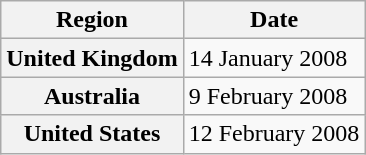<table class="wikitable plainrowheaders">
<tr>
<th scope="col">Region</th>
<th scope="col">Date</th>
</tr>
<tr>
<th scope="row">United Kingdom</th>
<td>14 January 2008</td>
</tr>
<tr>
<th scope="row">Australia</th>
<td>9 February 2008</td>
</tr>
<tr>
<th scope="row">United States</th>
<td>12 February 2008</td>
</tr>
</table>
